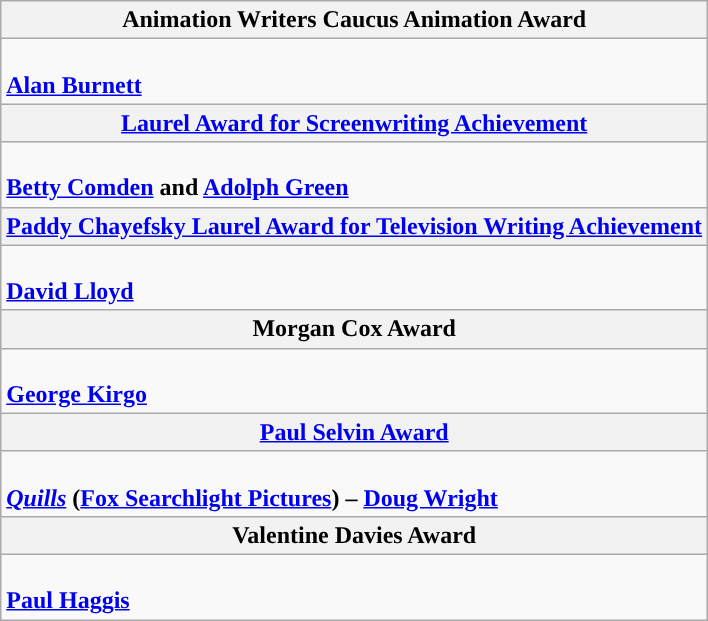<table class=wikitable style="width=100%">
<tr>
<th colspan="2" style="background:">Animation Writers Caucus Animation Award</th>
</tr>
<tr>
<td colspan="2" style="vertical-align:top;"><br><strong> <a href='#'>Alan Burnett</a></strong></td>
</tr>
<tr>
<th colspan="2" style="background:"><a href='#'>Laurel Award for Screenwriting Achievement</a></th>
</tr>
<tr>
<td colspan="2" style="vertical-align:top;"><br><strong> <a href='#'>Betty Comden</a> and <a href='#'>Adolph Green</a></strong></td>
</tr>
<tr>
<th colspan="2" style="background:"><a href='#'>Paddy Chayefsky Laurel Award for Television Writing Achievement</a></th>
</tr>
<tr>
<td colspan="2" style="vertical-align:top;"><br><strong> <a href='#'>David Lloyd</a></strong></td>
</tr>
<tr>
<th colspan="2" style="background:">Morgan Cox Award</th>
</tr>
<tr>
<td colspan="2" style="vertical-align:top;"><br><strong> <a href='#'>George Kirgo</a></strong></td>
</tr>
<tr>
<th colspan="2" style="background:"><a href='#'>Paul Selvin Award</a></th>
</tr>
<tr>
<td colspan="2" style="vertical-align:top;"><br><strong> <em><a href='#'>Quills</a></em> (<a href='#'>Fox Searchlight Pictures</a>) – <a href='#'>Doug Wright</a></strong></td>
</tr>
<tr>
<th colspan="2" style="background:">Valentine Davies Award</th>
</tr>
<tr>
<td colspan="2" style="vertical-align:top;"><br><strong> <a href='#'>Paul Haggis</a></strong></td>
</tr>
</table>
